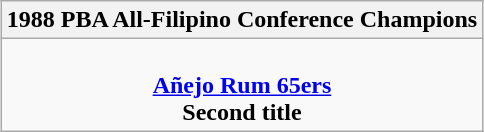<table class=wikitable style="text-align:center; margin:auto">
<tr>
<th>1988 PBA All-Filipino Conference Champions</th>
</tr>
<tr>
<td><br> <strong><a href='#'>Añejo Rum 65ers</a></strong> <br> <strong>Second title</strong></td>
</tr>
</table>
